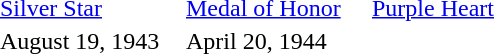<table style="margin:1em auto;">
<tr>
<td width=120px></td>
<td width=120px></td>
<td width=120px></td>
</tr>
<tr>
<td><a href='#'>Silver Star</a></td>
<td><a href='#'>Medal of Honor</a></td>
<td><a href='#'>Purple Heart</a></td>
</tr>
<tr>
<td>August 19, 1943</td>
<td>April 20, 1944</td>
<td></td>
</tr>
<tr>
</tr>
</table>
